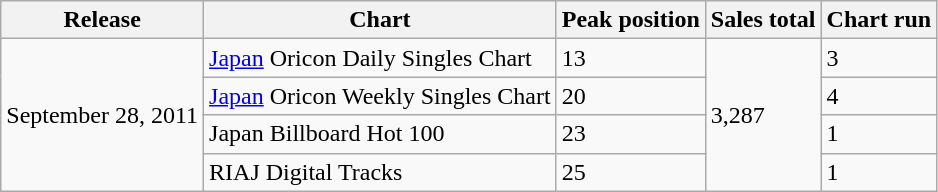<table class="wikitable">
<tr>
<th align="left">Release</th>
<th align="left">Chart</th>
<th align="left">Peak position</th>
<th align="left">Sales total</th>
<th align="left">Chart run</th>
</tr>
<tr>
<td align="left" rowspan="4">September 28, 2011</td>
<td align="left"><a href='#'>Japan</a> Oricon Daily Singles Chart</td>
<td align="left">13</td>
<td align="left" rowspan="4">3,287</td>
<td align="left" rowspan="1">3</td>
</tr>
<tr>
<td align="left"><a href='#'>Japan</a> Oricon Weekly Singles Chart</td>
<td align="left">20</td>
<td align="left" rowspan="1">4</td>
</tr>
<tr>
<td align="left">Japan Billboard Hot 100</td>
<td align="left">23</td>
<td align="left">1</td>
</tr>
<tr>
<td align="left">RIAJ Digital Tracks</td>
<td align="left">25</td>
<td align="left">1</td>
</tr>
</table>
